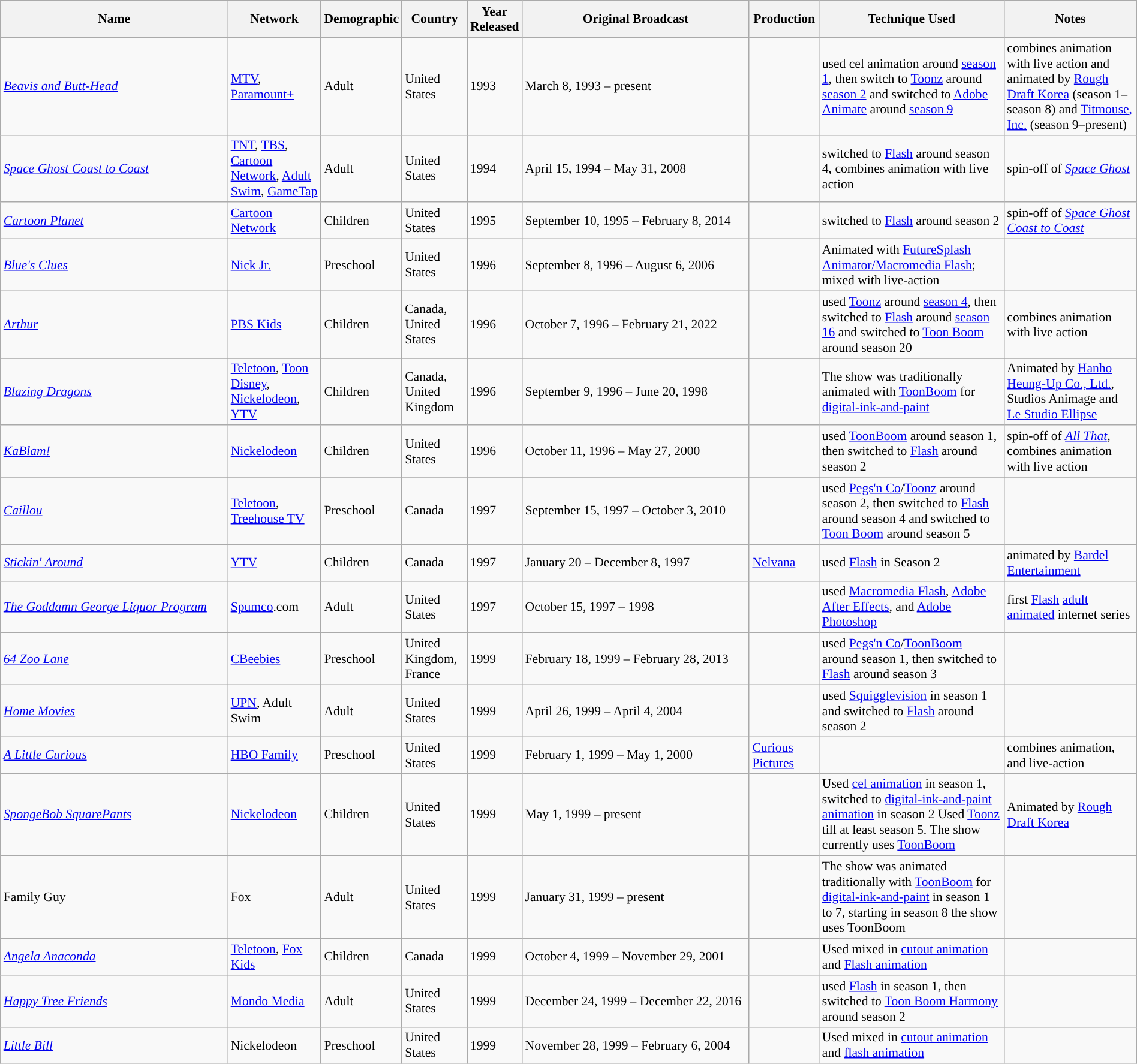<table class="wikitable sortable" style="text-align: left; font-size:90%; width:100%;">
<tr>
<th style="width:20%">Name</th>
<th>Network</th>
<th>Demographic</th>
<th>Country</th>
<th>Year<br>Released</th>
<th style="width:20%">Original Broadcast</th>
<th>Production</th>
<th>Technique Used</th>
<th>Notes</th>
</tr>
<tr>
<td><em><a href='#'>Beavis and Butt-Head</a></em></td>
<td><a href='#'>MTV</a>, <a href='#'>Paramount+</a></td>
<td>Adult</td>
<td>United States</td>
<td>1993</td>
<td>March 8, 1993 – present</td>
<td></td>
<td>used cel animation around <a href='#'>season 1</a>, then switch to <a href='#'>Toonz</a> around <a href='#'>season 2</a> and switched to <a href='#'>Adobe Animate</a> around <a href='#'>season 9</a></td>
<td>combines animation with live action  and animated by <a href='#'>Rough Draft Korea</a> (season 1–season 8) and <a href='#'>Titmouse, Inc.</a> (season 9–present)</td>
</tr>
<tr>
<td><em><a href='#'>Space Ghost Coast to Coast</a></em></td>
<td><a href='#'>TNT</a>, <a href='#'>TBS</a>, <a href='#'>Cartoon Network</a>, <a href='#'>Adult Swim</a>, <a href='#'>GameTap</a></td>
<td>Adult</td>
<td>United States</td>
<td>1994</td>
<td>April 15, 1994 – May 31, 2008</td>
<td></td>
<td>switched to <a href='#'>Flash</a> around season 4, combines animation with live action</td>
<td>spin-off of <em><a href='#'>Space Ghost</a></em></td>
</tr>
<tr>
<td><em><a href='#'>Cartoon Planet</a></em></td>
<td><a href='#'>Cartoon Network</a></td>
<td>Children</td>
<td>United States</td>
<td>1995</td>
<td>September 10, 1995 – February 8, 2014</td>
<td></td>
<td>switched to <a href='#'>Flash</a> around season 2</td>
<td>spin-off of <em><a href='#'>Space Ghost Coast to Coast</a></em></td>
</tr>
<tr>
<td><em><a href='#'>Blue's Clues</a></em></td>
<td><a href='#'>Nick Jr.</a></td>
<td>Preschool</td>
<td>United States</td>
<td>1996</td>
<td>September 8, 1996 – August 6, 2006</td>
<td></td>
<td>Animated with <a href='#'>FutureSplash Animator/Macromedia Flash</a>; mixed with live-action</td>
</tr>
<tr>
<td><em><a href='#'>Arthur</a></em></td>
<td><a href='#'>PBS Kids</a></td>
<td>Children</td>
<td>Canada, United States</td>
<td>1996</td>
<td>October 7, 1996 – February 21, 2022</td>
<td></td>
<td>used <a href='#'>Toonz</a> around <a href='#'>season 4</a>, then switched to <a href='#'>Flash</a> around <a href='#'>season 16</a> and switched to <a href='#'>Toon Boom</a> around season 20</td>
<td>combines animation with live action</td>
</tr>
<tr>
</tr>
<tr>
<td><em><a href='#'>Blazing Dragons</a></em></td>
<td><a href='#'>Teletoon</a>, <a href='#'>Toon Disney</a>, <a href='#'>Nickelodeon</a>, <a href='#'>YTV</a></td>
<td>Children</td>
<td>Canada, United Kingdom</td>
<td>1996</td>
<td>September 9, 1996 – June 20, 1998</td>
<td></td>
<td>The show was traditionally animated with <a href='#'>ToonBoom</a> for <a href='#'>digital-ink-and-paint</a></td>
<td>Animated by <a href='#'>Hanho Heung-Up Co., Ltd.</a>, Studios Animage and <a href='#'>Le Studio Ellipse</a></td>
</tr>
<tr>
<td><em><a href='#'>KaBlam!</a></em></td>
<td><a href='#'>Nickelodeon</a></td>
<td>Children</td>
<td>United States</td>
<td>1996</td>
<td>October 11, 1996 – May 27, 2000</td>
<td></td>
<td>used <a href='#'>ToonBoom</a> around season 1, then switched to <a href='#'>Flash</a> around season 2</td>
<td>spin-off of <em><a href='#'>All That</a></em>, combines animation with live action</td>
</tr>
<tr>
</tr>
<tr>
</tr>
<tr>
<td><em><a href='#'>Caillou</a></em></td>
<td><a href='#'>Teletoon</a>, <a href='#'>Treehouse TV</a></td>
<td>Preschool</td>
<td>Canada</td>
<td>1997</td>
<td>September 15, 1997 – October 3, 2010</td>
<td></td>
<td>used <a href='#'>Pegs'n Co</a>/<a href='#'>Toonz</a> around season 2, then switched to <a href='#'>Flash</a> around season 4 and switched to <a href='#'>Toon Boom</a> around season 5</td>
<td></td>
</tr>
<tr>
<td><em><a href='#'>Stickin' Around</a></em></td>
<td><a href='#'>YTV</a></td>
<td>Children</td>
<td>Canada</td>
<td>1997</td>
<td>January 20 – December 8, 1997</td>
<td><a href='#'>Nelvana</a></td>
<td>used <a href='#'>Flash</a> in Season 2</td>
<td>animated by <a href='#'>Bardel Entertainment</a></td>
</tr>
<tr>
<td><em><a href='#'>The Goddamn George Liquor Program</a></em></td>
<td><a href='#'>Spumco</a>.com</td>
<td>Adult</td>
<td>United States</td>
<td>1997</td>
<td>October 15, 1997 – 1998</td>
<td></td>
<td>used <a href='#'>Macromedia Flash</a>, <a href='#'>Adobe After Effects</a>, and <a href='#'>Adobe Photoshop</a></td>
<td>first <a href='#'>Flash</a> <a href='#'>adult animated</a> internet series</td>
</tr>
<tr>
<td><em><a href='#'>64 Zoo Lane</a></em></td>
<td><a href='#'>CBeebies</a></td>
<td>Preschool</td>
<td>United Kingdom, France</td>
<td>1999</td>
<td>February 18, 1999 – February 28, 2013</td>
<td></td>
<td>used <a href='#'>Pegs'n Co</a>/<a href='#'>ToonBoom</a> around season 1, then switched to <a href='#'>Flash</a> around season 3</td>
<td></td>
</tr>
<tr>
<td><em><a href='#'>Home Movies</a></em></td>
<td><a href='#'>UPN</a>, Adult Swim</td>
<td>Adult</td>
<td>United States</td>
<td>1999</td>
<td>April 26, 1999 – April 4, 2004</td>
<td></td>
<td>used <a href='#'>Squigglevision</a> in season 1 and switched to <a href='#'>Flash</a> around season 2</td>
<td></td>
</tr>
<tr>
<td><em><a href='#'>A Little Curious</a></em></td>
<td><a href='#'>HBO Family</a></td>
<td>Preschool</td>
<td>United States</td>
<td>1999</td>
<td>February 1, 1999 – May 1, 2000</td>
<td><a href='#'>Curious Pictures</a></td>
<td></td>
<td>combines animation, and live-action</td>
</tr>
<tr>
<td><em><a href='#'>SpongeBob SquarePants</a></em></td>
<td><a href='#'>Nickelodeon</a></td>
<td>Children</td>
<td>United States</td>
<td>1999</td>
<td>May 1, 1999 – present</td>
<td></td>
<td>Used <a href='#'>cel animation</a> in season 1, switched to <a href='#'>digital-ink-and-paint animation</a> in season 2 Used <a href='#'>Toonz</a> till at least season 5. The show currently uses <a href='#'>ToonBoom</a></td>
<td>Animated by <a href='#'>Rough Draft Korea</a></td>
</tr>
<tr>
<td>Family Guy</td>
<td>Fox</td>
<td>Adult</td>
<td>United States</td>
<td>1999</td>
<td>January 31, 1999 – present</td>
<td></td>
<td>The show was animated traditionally with <a href='#'>ToonBoom</a> for <a href='#'>digital-ink-and-paint</a> in season 1 to 7, starting in season 8 the show uses ToonBoom</td>
<td></td>
</tr>
<tr>
<td><em><a href='#'>Angela Anaconda</a></em></td>
<td><a href='#'>Teletoon</a>, <a href='#'>Fox Kids</a></td>
<td>Children</td>
<td>Canada</td>
<td>1999</td>
<td>October 4, 1999 – November 29, 2001</td>
<td></td>
<td>Used mixed in <a href='#'>cutout animation</a> and <a href='#'>Flash animation</a></td>
<td></td>
</tr>
<tr>
<td><em><a href='#'>Happy Tree Friends</a></em></td>
<td><a href='#'>Mondo Media</a></td>
<td>Adult</td>
<td>United States</td>
<td>1999</td>
<td>December 24, 1999 – December 22, 2016</td>
<td></td>
<td>used <a href='#'>Flash</a> in season 1, then switched to <a href='#'>Toon Boom Harmony</a> around season 2</td>
<td></td>
</tr>
<tr>
<td><em><a href='#'>Little Bill</a></em></td>
<td>Nickelodeon</td>
<td>Preschool</td>
<td>United States</td>
<td>1999</td>
<td>November 28, 1999 – February 6, 2004</td>
<td></td>
<td>Used mixed in <a href='#'>cutout animation</a> and <a href='#'>flash animation</a></td>
<td></td>
</tr>
</table>
